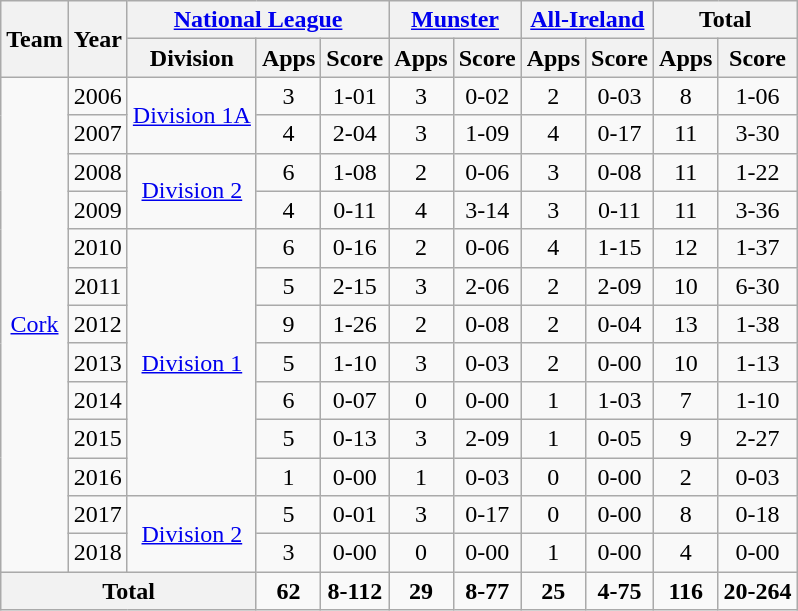<table class="wikitable" style="text-align:center">
<tr>
<th rowspan="2">Team</th>
<th rowspan="2">Year</th>
<th colspan="3"><a href='#'>National League</a></th>
<th colspan="2"><a href='#'>Munster</a></th>
<th colspan="2"><a href='#'>All-Ireland</a></th>
<th colspan="2">Total</th>
</tr>
<tr>
<th>Division</th>
<th>Apps</th>
<th>Score</th>
<th>Apps</th>
<th>Score</th>
<th>Apps</th>
<th>Score</th>
<th>Apps</th>
<th>Score</th>
</tr>
<tr>
<td rowspan="13"><a href='#'>Cork</a></td>
<td>2006</td>
<td rowspan="2"><a href='#'>Division 1A</a></td>
<td>3</td>
<td>1-01</td>
<td>3</td>
<td>0-02</td>
<td>2</td>
<td>0-03</td>
<td>8</td>
<td>1-06</td>
</tr>
<tr>
<td>2007</td>
<td>4</td>
<td>2-04</td>
<td>3</td>
<td>1-09</td>
<td>4</td>
<td>0-17</td>
<td>11</td>
<td>3-30</td>
</tr>
<tr>
<td>2008</td>
<td rowspan="2"><a href='#'>Division 2</a></td>
<td>6</td>
<td>1-08</td>
<td>2</td>
<td>0-06</td>
<td>3</td>
<td>0-08</td>
<td>11</td>
<td>1-22</td>
</tr>
<tr>
<td>2009</td>
<td>4</td>
<td>0-11</td>
<td>4</td>
<td>3-14</td>
<td>3</td>
<td>0-11</td>
<td>11</td>
<td>3-36</td>
</tr>
<tr>
<td>2010</td>
<td rowspan="7"><a href='#'>Division 1</a></td>
<td>6</td>
<td>0-16</td>
<td>2</td>
<td>0-06</td>
<td>4</td>
<td>1-15</td>
<td>12</td>
<td>1-37</td>
</tr>
<tr>
<td>2011</td>
<td>5</td>
<td>2-15</td>
<td>3</td>
<td>2-06</td>
<td>2</td>
<td>2-09</td>
<td>10</td>
<td>6-30</td>
</tr>
<tr>
<td>2012</td>
<td>9</td>
<td>1-26</td>
<td>2</td>
<td>0-08</td>
<td>2</td>
<td>0-04</td>
<td>13</td>
<td>1-38</td>
</tr>
<tr>
<td>2013</td>
<td>5</td>
<td>1-10</td>
<td>3</td>
<td>0-03</td>
<td>2</td>
<td>0-00</td>
<td>10</td>
<td>1-13</td>
</tr>
<tr>
<td>2014</td>
<td>6</td>
<td>0-07</td>
<td>0</td>
<td>0-00</td>
<td>1</td>
<td>1-03</td>
<td>7</td>
<td>1-10</td>
</tr>
<tr>
<td>2015</td>
<td>5</td>
<td>0-13</td>
<td>3</td>
<td>2-09</td>
<td>1</td>
<td>0-05</td>
<td>9</td>
<td>2-27</td>
</tr>
<tr>
<td>2016</td>
<td>1</td>
<td>0-00</td>
<td>1</td>
<td>0-03</td>
<td>0</td>
<td>0-00</td>
<td>2</td>
<td>0-03</td>
</tr>
<tr>
<td>2017</td>
<td rowspan="2"><a href='#'>Division 2</a></td>
<td>5</td>
<td>0-01</td>
<td>3</td>
<td>0-17</td>
<td>0</td>
<td>0-00</td>
<td>8</td>
<td>0-18</td>
</tr>
<tr>
<td>2018</td>
<td>3</td>
<td>0-00</td>
<td>0</td>
<td>0-00</td>
<td>1</td>
<td>0-00</td>
<td>4</td>
<td>0-00</td>
</tr>
<tr>
<th colspan="3">Total</th>
<td><strong>62</strong></td>
<td><strong>8-112</strong></td>
<td><strong>29</strong></td>
<td><strong>8-77</strong></td>
<td><strong>25</strong></td>
<td><strong>4-75</strong></td>
<td><strong>116</strong></td>
<td><strong>20-264</strong></td>
</tr>
</table>
